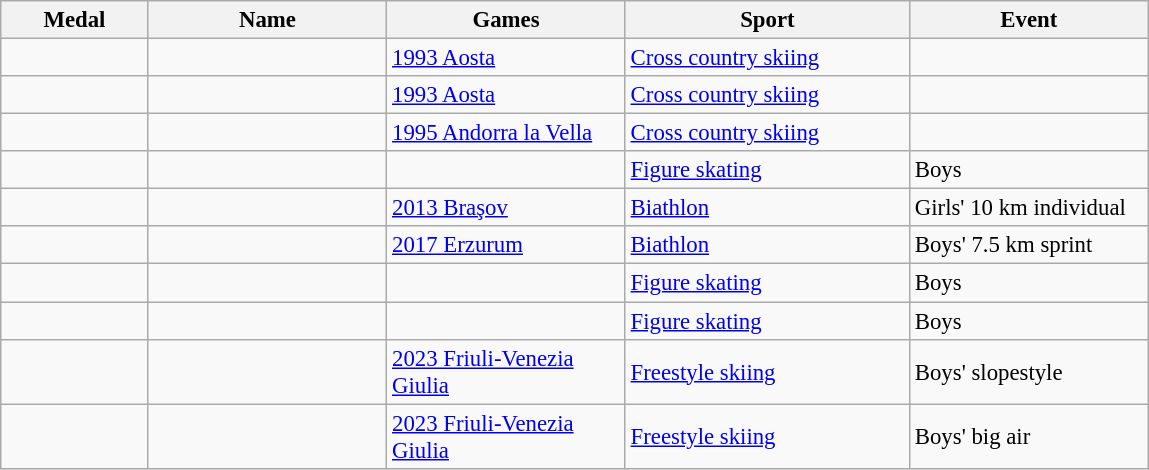<table class="wikitable sortable" style="font-size: 95%;">
<tr>
<th style="width:6em">Medal</th>
<th style="width:10em">Name</th>
<th style="width:10em">Games</th>
<th style="width:12em">Sport</th>
<th style="width:10em">Event</th>
</tr>
<tr>
<td></td>
<td></td>
<td><a href='#'>1993 Aosta</a></td>
<td> <a href='#'>Cross country skiing</a></td>
<td></td>
</tr>
<tr>
<td></td>
<td></td>
<td><a href='#'>1993 Aosta</a></td>
<td> <a href='#'>Cross country skiing</a></td>
<td></td>
</tr>
<tr>
<td></td>
<td></td>
<td><a href='#'>1995 Andorra la Vella</a></td>
<td> <a href='#'>Cross country skiing</a></td>
<td></td>
</tr>
<tr>
<td></td>
<td></td>
<td></td>
<td> <a href='#'>Figure skating</a></td>
<td>Boys</td>
</tr>
<tr>
<td></td>
<td></td>
<td><a href='#'>2013 Braşov</a></td>
<td> <a href='#'>Biathlon</a></td>
<td>Girls' 10 km individual</td>
</tr>
<tr>
<td></td>
<td></td>
<td><a href='#'>2017 Erzurum</a></td>
<td> <a href='#'>Biathlon</a></td>
<td>Boys' 7.5 km sprint</td>
</tr>
<tr>
<td></td>
<td></td>
<td></td>
<td> <a href='#'>Figure skating</a></td>
<td>Boys</td>
</tr>
<tr>
<td></td>
<td></td>
<td></td>
<td> <a href='#'>Figure skating</a></td>
<td>Boys</td>
</tr>
<tr>
<td></td>
<td></td>
<td><a href='#'>2023 Friuli-Venezia Giulia</a></td>
<td> <a href='#'>Freestyle skiing</a></td>
<td>Boys' slopestyle</td>
</tr>
<tr>
<td></td>
<td></td>
<td><a href='#'>2023 Friuli-Venezia Giulia</a></td>
<td> <a href='#'>Freestyle skiing</a></td>
<td>Boys' big air</td>
</tr>
</table>
